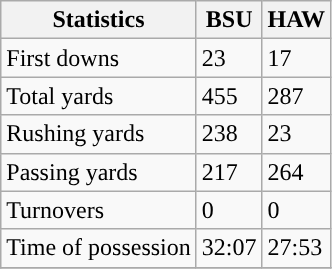<table class="wikitable" style="float: left;">
<tr>
<th>Statistics</th>
<th>BSU</th>
<th>HAW</th>
</tr>
<tr>
<td>First downs</td>
<td>23</td>
<td>17</td>
</tr>
<tr>
<td>Total yards</td>
<td>455</td>
<td>287</td>
</tr>
<tr>
<td>Rushing yards</td>
<td>238</td>
<td>23</td>
</tr>
<tr>
<td>Passing yards</td>
<td>217</td>
<td>264</td>
</tr>
<tr>
<td>Turnovers</td>
<td>0</td>
<td>0</td>
</tr>
<tr>
<td>Time of possession</td>
<td>32:07</td>
<td>27:53</td>
</tr>
<tr>
</tr>
</table>
